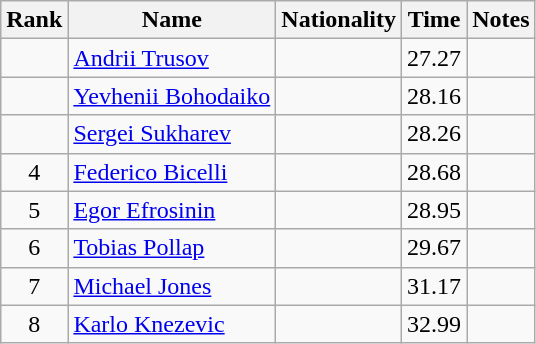<table class="wikitable sortable" style="text-align:center">
<tr>
<th>Rank</th>
<th>Name</th>
<th>Nationality</th>
<th>Time</th>
<th>Notes</th>
</tr>
<tr>
<td></td>
<td align=left><a href='#'>Andrii Trusov</a></td>
<td align=left></td>
<td>27.27</td>
<td></td>
</tr>
<tr>
<td></td>
<td align=left><a href='#'>Yevhenii Bohodaiko</a></td>
<td align=left></td>
<td>28.16</td>
<td></td>
</tr>
<tr>
<td></td>
<td align=left><a href='#'>Sergei Sukharev</a></td>
<td align=left></td>
<td>28.26</td>
<td></td>
</tr>
<tr>
<td>4</td>
<td align=left><a href='#'>Federico Bicelli</a></td>
<td align=left></td>
<td>28.68</td>
<td></td>
</tr>
<tr>
<td>5</td>
<td align=left><a href='#'>Egor Efrosinin</a></td>
<td align=left></td>
<td>28.95</td>
<td></td>
</tr>
<tr>
<td>6</td>
<td align=left><a href='#'>Tobias Pollap</a></td>
<td align=left></td>
<td>29.67</td>
<td></td>
</tr>
<tr>
<td>7</td>
<td align=left><a href='#'>Michael Jones</a></td>
<td align=left></td>
<td>31.17</td>
<td></td>
</tr>
<tr>
<td>8</td>
<td align=left><a href='#'>Karlo Knezevic</a></td>
<td align=left></td>
<td>32.99</td>
<td></td>
</tr>
</table>
